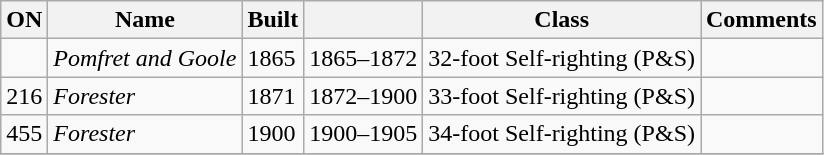<table class="wikitable">
<tr>
<th>ON</th>
<th>Name</th>
<th>Built</th>
<th></th>
<th>Class</th>
<th>Comments</th>
</tr>
<tr>
<td></td>
<td><em>Pomfret and Goole</em></td>
<td>1865</td>
<td>1865–1872</td>
<td>32-foot Self-righting (P&S)</td>
<td></td>
</tr>
<tr>
<td>216</td>
<td><em>Forester</em></td>
<td>1871</td>
<td>1872–1900</td>
<td>33-foot Self-righting (P&S)</td>
<td></td>
</tr>
<tr>
<td>455</td>
<td><em>Forester</em></td>
<td>1900</td>
<td>1900–1905</td>
<td>34-foot Self-righting (P&S)</td>
<td></td>
</tr>
<tr>
</tr>
</table>
